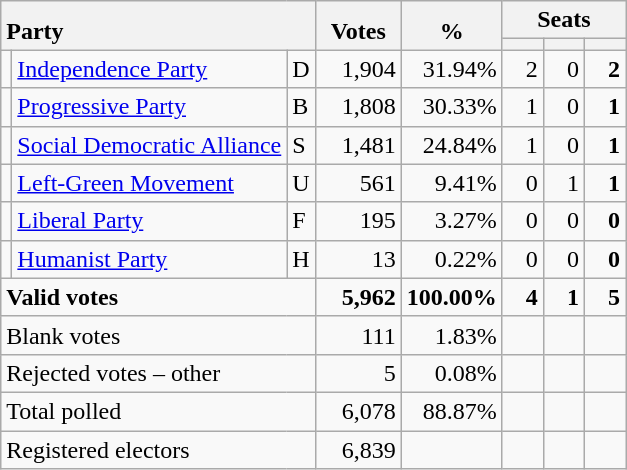<table class="wikitable" border="1" style="text-align:right;">
<tr>
<th style="text-align:left;" valign=bottom rowspan=2 colspan=3>Party</th>
<th align=center valign=bottom rowspan=2 width="50">Votes</th>
<th align=center valign=bottom rowspan=2 width="50">%</th>
<th colspan=3>Seats</th>
</tr>
<tr>
<th align=center valign=bottom width="20"><small></small></th>
<th align=center valign=bottom width="20"><small><a href='#'></a></small></th>
<th align=center valign=bottom width="20"><small></small></th>
</tr>
<tr>
<td></td>
<td align=left><a href='#'>Independence Party</a></td>
<td align=left>D</td>
<td>1,904</td>
<td>31.94%</td>
<td>2</td>
<td>0</td>
<td><strong>2</strong></td>
</tr>
<tr>
<td></td>
<td align=left><a href='#'>Progressive Party</a></td>
<td align=left>B</td>
<td>1,808</td>
<td>30.33%</td>
<td>1</td>
<td>0</td>
<td><strong>1</strong></td>
</tr>
<tr>
<td></td>
<td align=left><a href='#'>Social Democratic Alliance</a></td>
<td align=left>S</td>
<td>1,481</td>
<td>24.84%</td>
<td>1</td>
<td>0</td>
<td><strong>1</strong></td>
</tr>
<tr>
<td></td>
<td align=left><a href='#'>Left-Green Movement</a></td>
<td align=left>U</td>
<td>561</td>
<td>9.41%</td>
<td>0</td>
<td>1</td>
<td><strong>1</strong></td>
</tr>
<tr>
<td></td>
<td align=left><a href='#'>Liberal Party</a></td>
<td align=left>F</td>
<td>195</td>
<td>3.27%</td>
<td>0</td>
<td>0</td>
<td><strong>0</strong></td>
</tr>
<tr>
<td></td>
<td align=left><a href='#'>Humanist Party</a></td>
<td align=left>H</td>
<td>13</td>
<td>0.22%</td>
<td>0</td>
<td>0</td>
<td><strong>0</strong></td>
</tr>
<tr style="font-weight:bold">
<td align=left colspan=3>Valid votes</td>
<td>5,962</td>
<td>100.00%</td>
<td>4</td>
<td>1</td>
<td>5</td>
</tr>
<tr>
<td align=left colspan=3>Blank votes</td>
<td>111</td>
<td>1.83%</td>
<td></td>
<td></td>
<td></td>
</tr>
<tr>
<td align=left colspan=3>Rejected votes – other</td>
<td>5</td>
<td>0.08%</td>
<td></td>
<td></td>
<td></td>
</tr>
<tr>
<td align=left colspan=3>Total polled</td>
<td>6,078</td>
<td>88.87%</td>
<td></td>
<td></td>
<td></td>
</tr>
<tr>
<td align=left colspan=3>Registered electors</td>
<td>6,839</td>
<td></td>
<td></td>
<td></td>
<td></td>
</tr>
</table>
